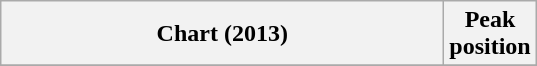<table class="wikitable plainrowheaders sortable">
<tr>
<th style="width:18em;">Chart (2013)</th>
<th>Peak<br>position</th>
</tr>
<tr>
</tr>
</table>
